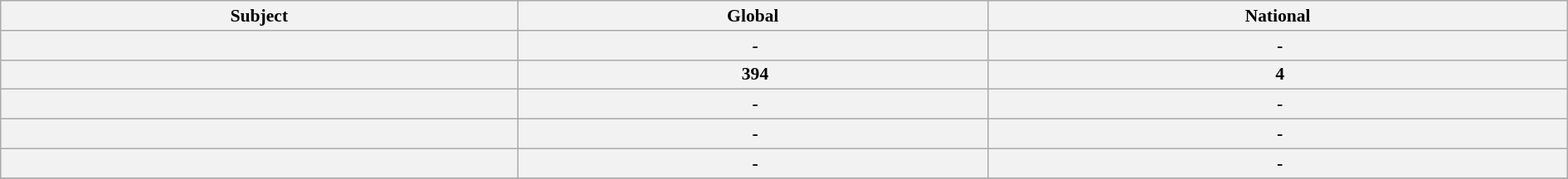<table class="wikitable sortable" style="width: 100%; font-size: 90%">
<tr>
<th>Subject</th>
<th>Global</th>
<th>National</th>
</tr>
<tr>
<th></th>
<th data-sort-value="-"> -</th>
<th data-sort-value="3"> -</th>
</tr>
<tr>
<th></th>
<th data-sort-value="394"> 394</th>
<th data-sort-value="4"> 4</th>
</tr>
<tr>
<th></th>
<th data-sort-value="-"> -</th>
<th data-sort-value="-"> -</th>
</tr>
<tr>
<th></th>
<th data-sort-value="-"> -</th>
<th data-sort-value="-"> -</th>
</tr>
<tr>
<th></th>
<th data-sort-value="-"> -</th>
<th data-sort-value="-"> -</th>
</tr>
<tr>
</tr>
</table>
